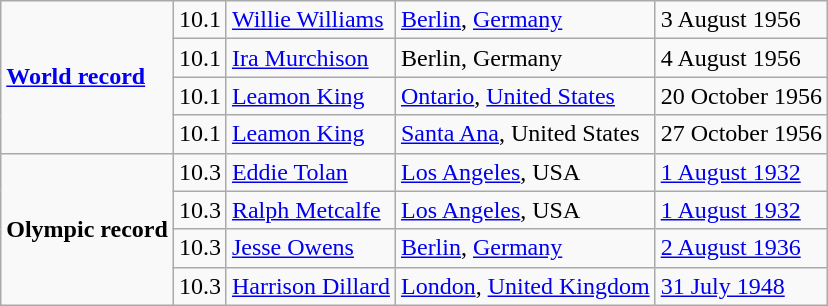<table class="wikitable">
<tr>
<td rowspan=4><strong><a href='#'>World record</a></strong></td>
<td align=center>10.1</td>
<td> <a href='#'>Willie Williams</a></td>
<td><a href='#'>Berlin</a>, <a href='#'>Germany</a></td>
<td>3 August 1956</td>
</tr>
<tr>
<td align=center>10.1</td>
<td> <a href='#'>Ira Murchison</a></td>
<td>Berlin, Germany</td>
<td>4 August 1956</td>
</tr>
<tr>
<td align=center>10.1</td>
<td> <a href='#'>Leamon King</a></td>
<td><a href='#'>Ontario</a>, <a href='#'>United States</a></td>
<td>20 October 1956</td>
</tr>
<tr>
<td align=center>10.1</td>
<td> <a href='#'>Leamon King</a></td>
<td><a href='#'>Santa Ana</a>, United States</td>
<td>27 October 1956</td>
</tr>
<tr>
<td rowspan=4><strong>Olympic record</strong></td>
<td align=center>10.3</td>
<td> <a href='#'>Eddie Tolan</a></td>
<td><a href='#'>Los Angeles</a>, USA</td>
<td><a href='#'>1 August 1932</a></td>
</tr>
<tr>
<td align=center>10.3</td>
<td> <a href='#'>Ralph Metcalfe</a></td>
<td><a href='#'>Los Angeles</a>, USA</td>
<td><a href='#'>1 August 1932</a></td>
</tr>
<tr>
<td align=center>10.3</td>
<td> <a href='#'>Jesse Owens</a></td>
<td><a href='#'>Berlin</a>, <a href='#'>Germany</a></td>
<td><a href='#'>2 August 1936</a></td>
</tr>
<tr>
<td align=center>10.3</td>
<td> <a href='#'>Harrison Dillard</a></td>
<td><a href='#'>London</a>, <a href='#'>United Kingdom</a></td>
<td><a href='#'>31 July 1948</a></td>
</tr>
</table>
